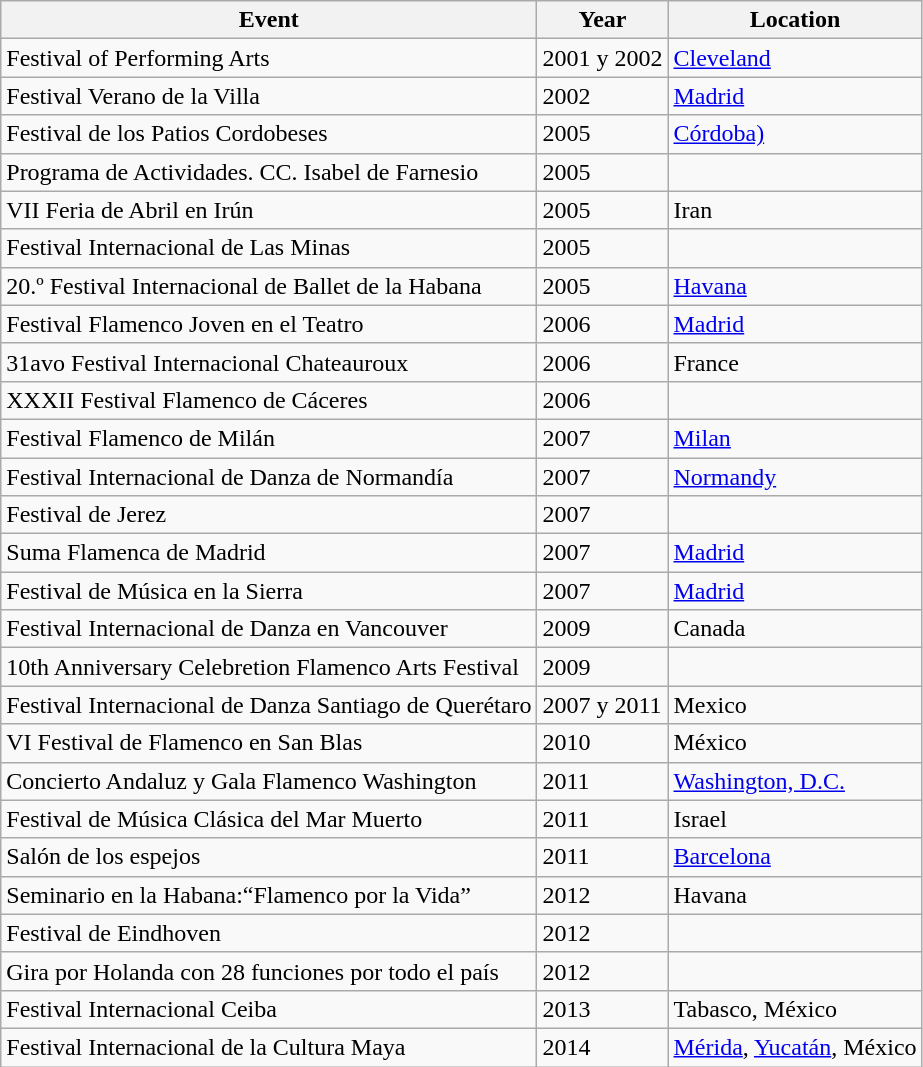<table class="wikitable">
<tr>
<th>Event</th>
<th>Year</th>
<th>Location</th>
</tr>
<tr>
<td>Festival of Performing Arts</td>
<td>2001 y 2002</td>
<td><a href='#'>Cleveland</a></td>
</tr>
<tr>
<td>Festival Verano de la Villa</td>
<td>2002</td>
<td><a href='#'>Madrid</a></td>
</tr>
<tr>
<td>Festival de los Patios Cordobeses</td>
<td>2005</td>
<td><a href='#'>Córdoba)</a></td>
</tr>
<tr>
<td>Programa de Actividades. CC. Isabel de Farnesio</td>
<td>2005</td>
<td></td>
</tr>
<tr>
<td>VII Feria de Abril en Irún</td>
<td>2005</td>
<td>Iran</td>
</tr>
<tr>
<td>Festival Internacional de Las Minas</td>
<td>2005</td>
<td></td>
</tr>
<tr>
<td>20.º Festival Internacional de Ballet de la Habana</td>
<td>2005</td>
<td><a href='#'>Havana</a></td>
</tr>
<tr>
<td>Festival Flamenco Joven en el Teatro</td>
<td>2006</td>
<td><a href='#'>Madrid</a></td>
</tr>
<tr>
<td>31avo Festival Internacional Chateauroux</td>
<td>2006</td>
<td>France</td>
</tr>
<tr>
<td>XXXII Festival  Flamenco de Cáceres</td>
<td>2006</td>
<td></td>
</tr>
<tr>
<td>Festival Flamenco de Milán</td>
<td>2007</td>
<td><a href='#'>Milan</a></td>
</tr>
<tr>
<td>Festival Internacional de Danza de Normandía</td>
<td>2007</td>
<td><a href='#'>Normandy</a></td>
</tr>
<tr>
<td>Festival de Jerez</td>
<td>2007</td>
<td></td>
</tr>
<tr>
<td>Suma Flamenca de Madrid</td>
<td>2007</td>
<td><a href='#'>Madrid</a></td>
</tr>
<tr>
<td>Festival de Música en la Sierra</td>
<td>2007</td>
<td><a href='#'>Madrid</a></td>
</tr>
<tr>
<td>Festival Internacional de Danza en Vancouver</td>
<td>2009</td>
<td>Canada</td>
</tr>
<tr>
<td>10th Anniversary Celebretion Flamenco Arts Festival</td>
<td>2009</td>
<td></td>
</tr>
<tr>
<td>Festival Internacional de Danza Santiago de Querétaro</td>
<td>2007 y 2011</td>
<td>Mexico</td>
</tr>
<tr>
<td>VI Festival de Flamenco en San Blas</td>
<td>2010</td>
<td>México</td>
</tr>
<tr>
<td>Concierto Andaluz y Gala Flamenco Washington</td>
<td>2011</td>
<td><a href='#'>Washington, D.C.</a></td>
</tr>
<tr>
<td>Festival de Música Clásica del Mar Muerto</td>
<td>2011</td>
<td>Israel</td>
</tr>
<tr>
<td>Salón de los espejos</td>
<td>2011</td>
<td><a href='#'>Barcelona</a></td>
</tr>
<tr>
<td>Seminario en la Habana:“Flamenco por la Vida”</td>
<td>2012</td>
<td>Havana</td>
</tr>
<tr>
<td>Festival de Eindhoven</td>
<td>2012</td>
<td></td>
</tr>
<tr>
<td>Gira por Holanda con 28 funciones por todo el país</td>
<td>2012</td>
<td></td>
</tr>
<tr>
<td>Festival Internacional Ceiba</td>
<td>2013</td>
<td>Tabasco, México</td>
</tr>
<tr>
<td>Festival Internacional de la Cultura Maya</td>
<td>2014</td>
<td><a href='#'>Mérida</a>, <a href='#'>Yucatán</a>, México</td>
</tr>
</table>
